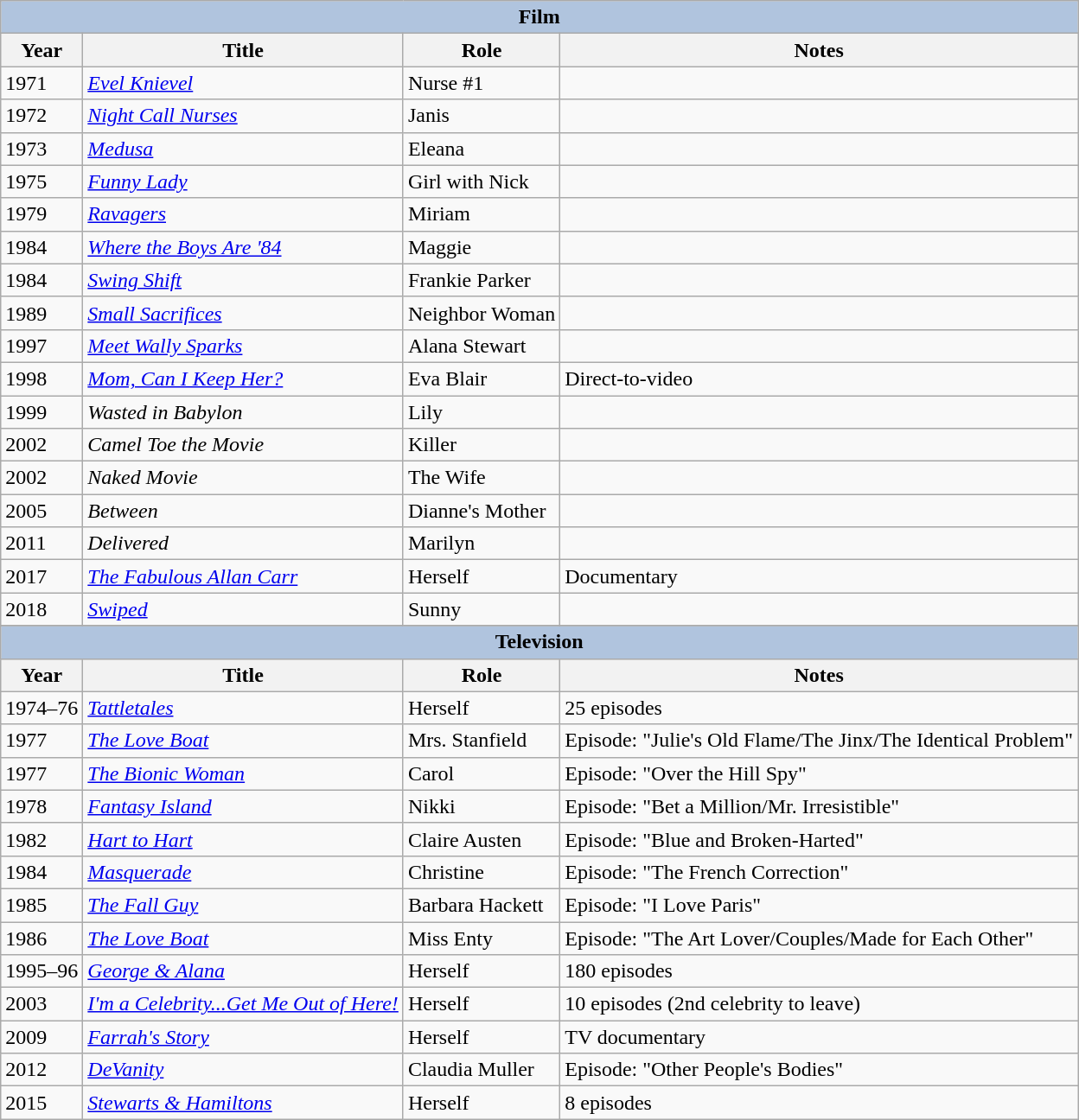<table class="wikitable sortable">
<tr>
<th colspan="4" style="background: LightSteelBlue;">Film</th>
</tr>
<tr>
<th>Year</th>
<th>Title</th>
<th>Role</th>
<th>Notes</th>
</tr>
<tr>
<td>1971</td>
<td><em><a href='#'>Evel Knievel</a></em></td>
<td>Nurse #1</td>
<td></td>
</tr>
<tr>
<td>1972</td>
<td><em><a href='#'>Night Call Nurses</a></em></td>
<td>Janis</td>
<td></td>
</tr>
<tr>
<td>1973</td>
<td><em><a href='#'>Medusa</a></em></td>
<td>Eleana</td>
<td></td>
</tr>
<tr>
<td>1975</td>
<td><em><a href='#'>Funny Lady</a></em></td>
<td>Girl with Nick</td>
<td></td>
</tr>
<tr>
<td>1979</td>
<td><em><a href='#'>Ravagers</a></em></td>
<td>Miriam</td>
<td></td>
</tr>
<tr>
<td>1984</td>
<td><em><a href='#'>Where the Boys Are '84</a></em></td>
<td>Maggie</td>
<td></td>
</tr>
<tr>
<td>1984</td>
<td><em><a href='#'>Swing Shift</a></em></td>
<td>Frankie Parker</td>
<td></td>
</tr>
<tr>
<td>1989</td>
<td><em><a href='#'>Small Sacrifices</a></em></td>
<td>Neighbor Woman</td>
<td></td>
</tr>
<tr>
<td>1997</td>
<td><em><a href='#'>Meet Wally Sparks</a></em></td>
<td>Alana Stewart</td>
<td></td>
</tr>
<tr>
<td>1998</td>
<td><em><a href='#'>Mom, Can I Keep Her?</a></em></td>
<td>Eva Blair</td>
<td>Direct-to-video</td>
</tr>
<tr>
<td>1999</td>
<td><em>Wasted in Babylon</em></td>
<td>Lily</td>
<td></td>
</tr>
<tr>
<td>2002</td>
<td><em>Camel Toe the Movie</em></td>
<td>Killer</td>
<td></td>
</tr>
<tr>
<td>2002</td>
<td><em>Naked Movie</em></td>
<td>The Wife</td>
<td></td>
</tr>
<tr>
<td>2005</td>
<td><em>Between</em></td>
<td>Dianne's Mother</td>
<td></td>
</tr>
<tr>
<td>2011</td>
<td><em>Delivered</em></td>
<td>Marilyn</td>
<td></td>
</tr>
<tr>
<td>2017</td>
<td><em><a href='#'>The Fabulous Allan Carr</a></em></td>
<td>Herself</td>
<td>Documentary</td>
</tr>
<tr>
<td>2018</td>
<td><em><a href='#'>Swiped</a></em></td>
<td>Sunny</td>
<td></td>
</tr>
<tr>
</tr>
<tr>
<th colspan="4" style="background: LightSteelBlue;">Television</th>
</tr>
<tr>
<th>Year</th>
<th>Title</th>
<th>Role</th>
<th>Notes</th>
</tr>
<tr>
<td>1974–76</td>
<td><em><a href='#'>Tattletales</a></em></td>
<td>Herself</td>
<td>25 episodes</td>
</tr>
<tr>
<td>1977</td>
<td><em><a href='#'>The Love Boat</a></em></td>
<td>Mrs. Stanfield</td>
<td>Episode: "Julie's Old Flame/The Jinx/The Identical Problem"</td>
</tr>
<tr>
<td>1977</td>
<td><em><a href='#'>The Bionic Woman</a></em></td>
<td>Carol</td>
<td>Episode: "Over the Hill Spy"</td>
</tr>
<tr>
<td>1978</td>
<td><em><a href='#'>Fantasy Island</a></em></td>
<td>Nikki</td>
<td>Episode: "Bet a Million/Mr. Irresistible"</td>
</tr>
<tr>
<td>1982</td>
<td><em><a href='#'>Hart to Hart</a></em></td>
<td>Claire Austen</td>
<td>Episode: "Blue and Broken-Harted"</td>
</tr>
<tr>
<td>1984</td>
<td><em><a href='#'>Masquerade</a></em></td>
<td>Christine</td>
<td>Episode: "The French Correction"</td>
</tr>
<tr>
<td>1985</td>
<td><em><a href='#'>The Fall Guy</a></em></td>
<td>Barbara Hackett</td>
<td>Episode: "I Love Paris"</td>
</tr>
<tr>
<td>1986</td>
<td><em><a href='#'>The Love Boat</a></em></td>
<td>Miss Enty</td>
<td>Episode: "The Art Lover/Couples/Made for Each Other"</td>
</tr>
<tr>
<td>1995–96</td>
<td><em><a href='#'>George & Alana</a></em></td>
<td>Herself</td>
<td>180 episodes</td>
</tr>
<tr>
<td>2003</td>
<td><em><a href='#'>I'm a Celebrity...Get Me Out of Here!</a></em></td>
<td>Herself</td>
<td>10 episodes (2nd celebrity to leave)</td>
</tr>
<tr>
<td>2009</td>
<td><em><a href='#'>Farrah's Story</a></em></td>
<td>Herself</td>
<td>TV documentary</td>
</tr>
<tr>
<td>2012</td>
<td><em><a href='#'>DeVanity</a></em></td>
<td>Claudia Muller</td>
<td>Episode: "Other People's Bodies"</td>
</tr>
<tr>
<td>2015</td>
<td><em><a href='#'>Stewarts & Hamiltons</a></em></td>
<td>Herself</td>
<td>8 episodes</td>
</tr>
</table>
